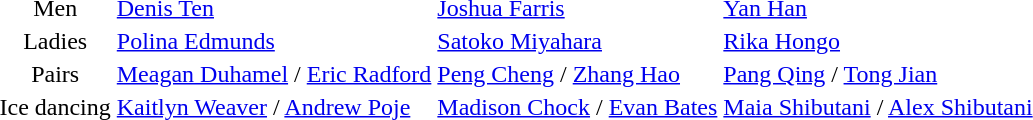<table>
<tr>
<td style="text-align: center;">Men</td>
<td> <a href='#'>Denis Ten</a></td>
<td> <a href='#'>Joshua Farris</a></td>
<td> <a href='#'>Yan Han</a></td>
</tr>
<tr>
<td style="text-align: center;">Ladies</td>
<td> <a href='#'>Polina Edmunds</a></td>
<td> <a href='#'>Satoko Miyahara</a></td>
<td> <a href='#'>Rika Hongo</a></td>
</tr>
<tr>
<td style="text-align: center;">Pairs</td>
<td> <a href='#'>Meagan Duhamel</a> / <a href='#'>Eric Radford</a></td>
<td> <a href='#'>Peng Cheng</a> / <a href='#'>Zhang Hao</a></td>
<td> <a href='#'>Pang Qing</a> / <a href='#'>Tong Jian</a></td>
</tr>
<tr>
<td style="text-align: center;">Ice dancing</td>
<td> <a href='#'>Kaitlyn Weaver</a> / <a href='#'>Andrew Poje</a></td>
<td> <a href='#'>Madison Chock</a> / <a href='#'>Evan Bates</a></td>
<td> <a href='#'>Maia Shibutani</a> / <a href='#'>Alex Shibutani</a></td>
</tr>
</table>
